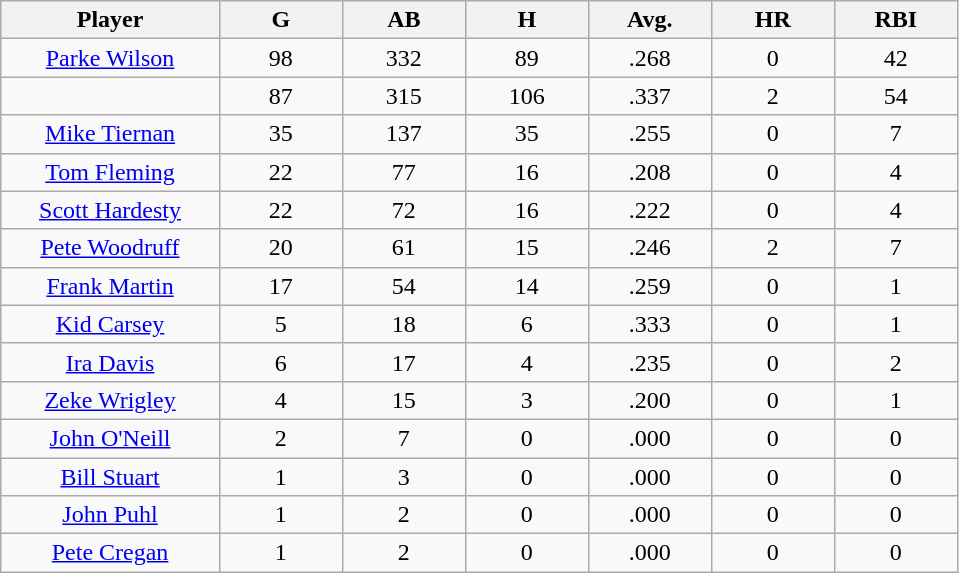<table class="wikitable sortable">
<tr>
<th bgcolor="#DDDDFF" width="16%">Player</th>
<th bgcolor="#DDDDFF" width="9%">G</th>
<th bgcolor="#DDDDFF" width="9%">AB</th>
<th bgcolor="#DDDDFF" width="9%">H</th>
<th bgcolor="#DDDDFF" width="9%">Avg.</th>
<th bgcolor="#DDDDFF" width="9%">HR</th>
<th bgcolor="#DDDDFF" width="9%">RBI</th>
</tr>
<tr align="center">
<td><a href='#'>Parke Wilson</a></td>
<td>98</td>
<td>332</td>
<td>89</td>
<td>.268</td>
<td>0</td>
<td>42</td>
</tr>
<tr align=center>
<td></td>
<td>87</td>
<td>315</td>
<td>106</td>
<td>.337</td>
<td>2</td>
<td>54</td>
</tr>
<tr align="center">
<td><a href='#'>Mike Tiernan</a></td>
<td>35</td>
<td>137</td>
<td>35</td>
<td>.255</td>
<td>0</td>
<td>7</td>
</tr>
<tr align=center>
<td><a href='#'>Tom Fleming</a></td>
<td>22</td>
<td>77</td>
<td>16</td>
<td>.208</td>
<td>0</td>
<td>4</td>
</tr>
<tr align=center>
<td><a href='#'>Scott Hardesty</a></td>
<td>22</td>
<td>72</td>
<td>16</td>
<td>.222</td>
<td>0</td>
<td>4</td>
</tr>
<tr align=center>
<td><a href='#'>Pete Woodruff</a></td>
<td>20</td>
<td>61</td>
<td>15</td>
<td>.246</td>
<td>2</td>
<td>7</td>
</tr>
<tr align=center>
<td><a href='#'>Frank Martin</a></td>
<td>17</td>
<td>54</td>
<td>14</td>
<td>.259</td>
<td>0</td>
<td>1</td>
</tr>
<tr align=center>
<td><a href='#'>Kid Carsey</a></td>
<td>5</td>
<td>18</td>
<td>6</td>
<td>.333</td>
<td>0</td>
<td>1</td>
</tr>
<tr align=center>
<td><a href='#'>Ira Davis</a></td>
<td>6</td>
<td>17</td>
<td>4</td>
<td>.235</td>
<td>0</td>
<td>2</td>
</tr>
<tr align=center>
<td><a href='#'>Zeke Wrigley</a></td>
<td>4</td>
<td>15</td>
<td>3</td>
<td>.200</td>
<td>0</td>
<td>1</td>
</tr>
<tr align=center>
<td><a href='#'>John O'Neill</a></td>
<td>2</td>
<td>7</td>
<td>0</td>
<td>.000</td>
<td>0</td>
<td>0</td>
</tr>
<tr align=center>
<td><a href='#'>Bill Stuart</a></td>
<td>1</td>
<td>3</td>
<td>0</td>
<td>.000</td>
<td>0</td>
<td>0</td>
</tr>
<tr align=center>
<td><a href='#'>John Puhl</a></td>
<td>1</td>
<td>2</td>
<td>0</td>
<td>.000</td>
<td>0</td>
<td>0</td>
</tr>
<tr align=center>
<td><a href='#'>Pete Cregan</a></td>
<td>1</td>
<td>2</td>
<td>0</td>
<td>.000</td>
<td>0</td>
<td>0</td>
</tr>
</table>
